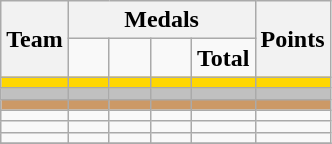<table class="wikitable" style="text-align:center;">
<tr>
<th rowspan=2>Team</th>
<th colspan=4>Medals</th>
<th rowspan=2>Points</th>
</tr>
<tr>
<td width=20px></td>
<td width=20px></td>
<td width=20px></td>
<td><strong>Total</strong></td>
</tr>
<tr bgcolor=gold>
<td align=left></td>
<td></td>
<td></td>
<td></td>
<td></td>
<td></td>
</tr>
<tr bgcolor=silver>
<td align=left></td>
<td></td>
<td></td>
<td></td>
<td></td>
<td></td>
</tr>
<tr bgcolor="CC9966">
<td align=left></td>
<td></td>
<td></td>
<td></td>
<td></td>
<td></td>
</tr>
<tr>
<td align=left></td>
<td></td>
<td></td>
<td></td>
<td></td>
<td></td>
</tr>
<tr>
<td align=left></td>
<td></td>
<td></td>
<td></td>
<td></td>
<td></td>
</tr>
<tr>
<td align=left></td>
<td></td>
<td></td>
<td></td>
<td></td>
<td></td>
</tr>
<tr>
</tr>
</table>
